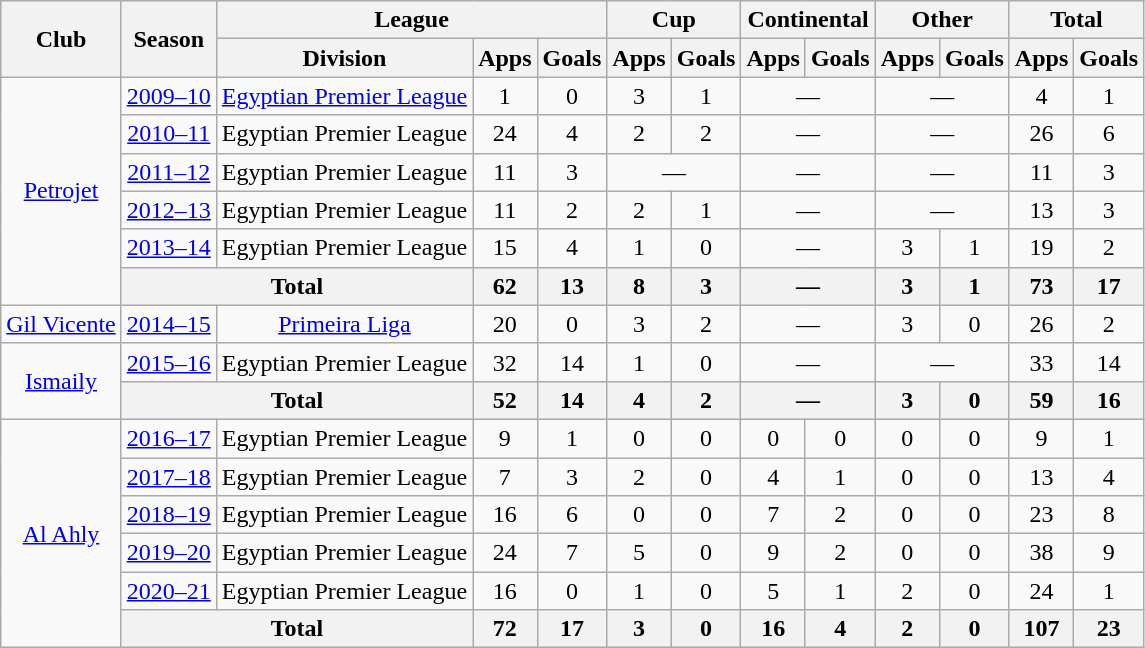<table class="wikitable" style="text-align:center">
<tr>
<th rowspan=2>Club</th>
<th rowspan=2>Season</th>
<th colspan=3>League</th>
<th colspan=2>Cup</th>
<th colspan=2>Continental</th>
<th colspan=2>Other</th>
<th colspan=2>Total</th>
</tr>
<tr>
<th>Division</th>
<th>Apps</th>
<th>Goals</th>
<th>Apps</th>
<th>Goals</th>
<th>Apps</th>
<th>Goals</th>
<th>Apps</th>
<th>Goals</th>
<th>Apps</th>
<th>Goals</th>
</tr>
<tr>
<td rowspan=6><a href='#'>Petrojet</a></td>
<td><a href='#'>2009–10</a></td>
<td><a href='#'>Egyptian Premier League</a></td>
<td>1</td>
<td>0</td>
<td>3</td>
<td>1</td>
<td colspan="2">—</td>
<td colspan="2">—</td>
<td>4</td>
<td>1</td>
</tr>
<tr>
<td><a href='#'>2010–11</a></td>
<td>Egyptian Premier League</td>
<td>24</td>
<td>4</td>
<td>2</td>
<td>2</td>
<td colspan="2">—</td>
<td colspan="2">—</td>
<td>26</td>
<td>6</td>
</tr>
<tr>
<td><a href='#'>2011–12</a></td>
<td>Egyptian Premier League</td>
<td>11</td>
<td>3</td>
<td colspan="2">—</td>
<td colspan="2">—</td>
<td colspan="2">—</td>
<td>11</td>
<td>3</td>
</tr>
<tr>
<td><a href='#'>2012–13</a></td>
<td>Egyptian Premier League</td>
<td>11</td>
<td>2</td>
<td>2</td>
<td>1</td>
<td colspan="2">—</td>
<td colspan="2">—</td>
<td>13</td>
<td>3</td>
</tr>
<tr>
<td><a href='#'>2013–14</a></td>
<td>Egyptian Premier League</td>
<td>15</td>
<td>4</td>
<td>1</td>
<td>0</td>
<td colspan="2">—</td>
<td>3</td>
<td>1</td>
<td>19</td>
<td>2</td>
</tr>
<tr>
<th colspan=2>Total</th>
<th>62</th>
<th>13</th>
<th>8</th>
<th>3</th>
<th colspan="2">—</th>
<th>3</th>
<th>1</th>
<th>73</th>
<th>17</th>
</tr>
<tr>
<td><a href='#'>Gil Vicente</a></td>
<td><a href='#'>2014–15</a></td>
<td><a href='#'>Primeira Liga</a></td>
<td>20</td>
<td>0</td>
<td>3</td>
<td>2</td>
<td colspan="2">—</td>
<td>3</td>
<td>0</td>
<td>26</td>
<td>2</td>
</tr>
<tr>
<td rowspan=2><a href='#'>Ismaily</a></td>
<td><a href='#'>2015–16</a></td>
<td>Egyptian Premier League</td>
<td>32</td>
<td>14</td>
<td>1</td>
<td>0</td>
<td colspan="2">—</td>
<td colspan="2">—</td>
<td>33</td>
<td>14</td>
</tr>
<tr>
<th colspan=2>Total</th>
<th>52</th>
<th>14</th>
<th>4</th>
<th>2</th>
<th colspan="2">—</th>
<th>3</th>
<th>0</th>
<th>59</th>
<th>16</th>
</tr>
<tr>
<td rowspan=8><a href='#'>Al Ahly</a></td>
<td><a href='#'>2016–17</a></td>
<td>Egyptian Premier League</td>
<td>9</td>
<td>1</td>
<td>0</td>
<td>0</td>
<td>0</td>
<td>0</td>
<td>0</td>
<td>0</td>
<td>9</td>
<td>1</td>
</tr>
<tr>
<td><a href='#'>2017–18</a></td>
<td>Egyptian Premier League</td>
<td>7</td>
<td>3</td>
<td>2</td>
<td>0</td>
<td>4</td>
<td>1</td>
<td>0</td>
<td>0</td>
<td>13</td>
<td>4</td>
</tr>
<tr>
<td><a href='#'>2018–19</a></td>
<td>Egyptian Premier League</td>
<td>16</td>
<td>6</td>
<td>0</td>
<td>0</td>
<td>7</td>
<td>2</td>
<td>0</td>
<td>0</td>
<td>23</td>
<td>8</td>
</tr>
<tr>
<td><a href='#'>2019–20</a></td>
<td>Egyptian Premier League</td>
<td>24</td>
<td>7</td>
<td>5</td>
<td>0</td>
<td>9</td>
<td>2</td>
<td>0</td>
<td>0</td>
<td>38</td>
<td>9</td>
</tr>
<tr>
<td><a href='#'>2020–21</a></td>
<td>Egyptian Premier League</td>
<td>16</td>
<td>0</td>
<td>1</td>
<td>0</td>
<td>5</td>
<td>1</td>
<td>2</td>
<td>0</td>
<td>24</td>
<td>1</td>
</tr>
<tr>
<th colspan=2>Total</th>
<th>72</th>
<th>17</th>
<th>3</th>
<th>0</th>
<th>16</th>
<th>4</th>
<th>2</th>
<th>0</th>
<th>107</th>
<th>23</th>
</tr>
</table>
